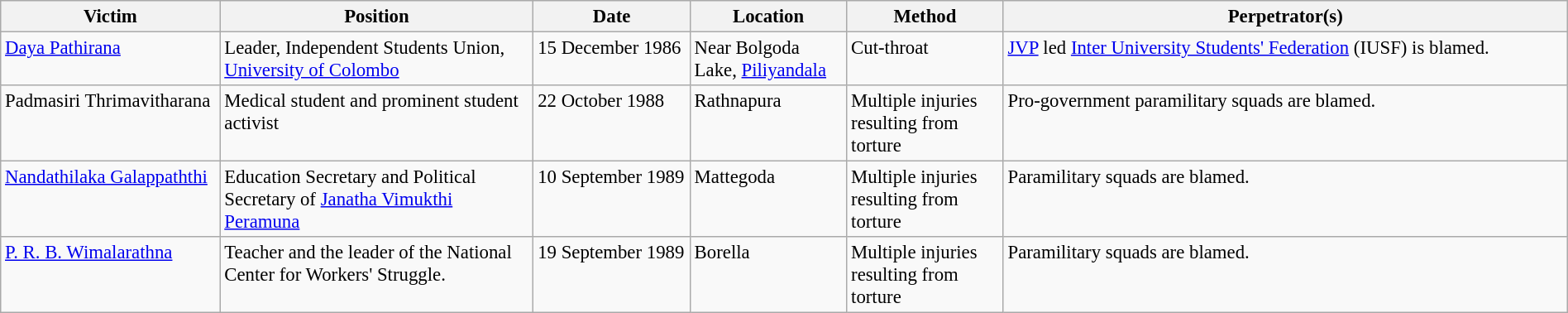<table class="wikitable" style="font-size:95%;width:100%;">
<tr>
<th width="14%">Victim</th>
<th width="20%">Position</th>
<th width="10%">Date</th>
<th width="10%">Location</th>
<th width="10%">Method</th>
<th width="36%">Perpetrator(s)</th>
</tr>
<tr valign="top">
<td><a href='#'>Daya Pathirana</a></td>
<td>Leader, Independent Students Union, <a href='#'>University of Colombo</a></td>
<td>15 December 1986</td>
<td>Near Bolgoda Lake, <a href='#'>Piliyandala</a></td>
<td>Cut-throat</td>
<td><a href='#'>JVP</a> led <a href='#'>Inter University Students' Federation</a> (IUSF) is blamed.</td>
</tr>
<tr valign=top>
<td>Padmasiri Thrimavitharana</td>
<td>Medical student and prominent student activist</td>
<td>22 October 1988</td>
<td>Rathnapura</td>
<td>Multiple injuries resulting from torture</td>
<td>Pro-government paramilitary squads are blamed.</td>
</tr>
<tr valign=top>
<td><a href='#'>Nandathilaka Galappaththi</a></td>
<td>Education Secretary and Political Secretary of <a href='#'>Janatha Vimukthi Peramuna</a></td>
<td>10 September 1989</td>
<td>Mattegoda</td>
<td>Multiple injuries resulting from torture</td>
<td>Paramilitary squads are blamed.</td>
</tr>
<tr valign="top">
<td><a href='#'>P. R. B. Wimalarathna</a></td>
<td>Teacher and the leader of the National Center for Workers' Struggle.</td>
<td>19 September 1989</td>
<td>Borella</td>
<td>Multiple injuries resulting from torture</td>
<td>Paramilitary squads are blamed.</td>
</tr>
</table>
